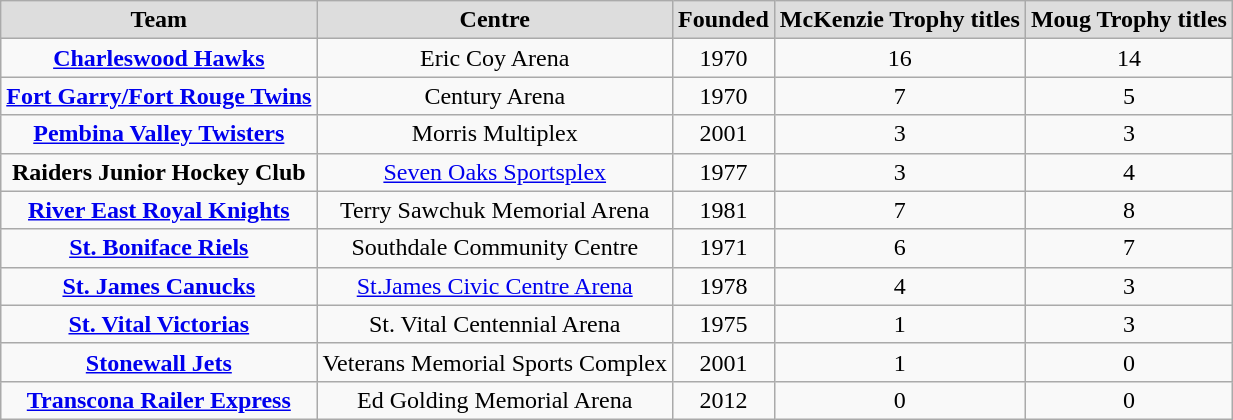<table class="wikitable">
<tr align="center"  bgcolor="#dddddd">
<td><strong>Team</strong></td>
<td><strong>Centre</strong></td>
<td><strong>Founded</strong></td>
<td><strong>McKenzie Trophy titles</strong></td>
<td><strong>Moug Trophy titles</strong></td>
</tr>
<tr align="center">
<td><strong><a href='#'>Charleswood Hawks</a></strong></td>
<td>Eric Coy Arena</td>
<td>1970</td>
<td>16</td>
<td>14</td>
</tr>
<tr align="center">
<td><strong><a href='#'>Fort Garry/Fort Rouge Twins</a></strong></td>
<td>Century Arena</td>
<td>1970</td>
<td>7</td>
<td>5</td>
</tr>
<tr align="center">
<td><strong><a href='#'>Pembina Valley Twisters</a></strong></td>
<td>Morris Multiplex</td>
<td>2001</td>
<td>3</td>
<td>3</td>
</tr>
<tr align="center">
<td><strong>Raiders Junior Hockey Club</strong></td>
<td><a href='#'>Seven Oaks Sportsplex</a></td>
<td>1977</td>
<td>3</td>
<td>4</td>
</tr>
<tr align="center">
<td><strong><a href='#'>River East Royal Knights</a></strong></td>
<td>Terry Sawchuk Memorial Arena</td>
<td>1981</td>
<td>7</td>
<td>8</td>
</tr>
<tr align="center">
<td><strong><a href='#'>St. Boniface Riels</a></strong></td>
<td>Southdale Community Centre</td>
<td>1971</td>
<td>6</td>
<td>7</td>
</tr>
<tr align="center">
<td><strong><a href='#'>St. James Canucks</a></strong></td>
<td><a href='#'>St.James Civic Centre Arena</a></td>
<td>1978</td>
<td>4</td>
<td>3</td>
</tr>
<tr align="center">
<td><strong><a href='#'>St. Vital Victorias</a></strong></td>
<td>St. Vital Centennial Arena</td>
<td>1975</td>
<td>1</td>
<td>3</td>
</tr>
<tr align="center">
<td><strong><a href='#'>Stonewall Jets</a></strong></td>
<td>Veterans Memorial Sports Complex</td>
<td>2001</td>
<td>1</td>
<td>0</td>
</tr>
<tr align="center">
<td><strong><a href='#'>Transcona Railer Express</a></strong></td>
<td>Ed Golding Memorial Arena</td>
<td>2012</td>
<td>0</td>
<td>0</td>
</tr>
</table>
